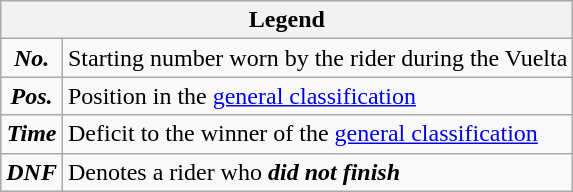<table class="wikitable">
<tr>
<th colspan=2>Legend</th>
</tr>
<tr>
<td align=center><strong><em>No.</em></strong></td>
<td>Starting number worn by the rider during the Vuelta</td>
</tr>
<tr>
<td align=center><strong><em>Pos.</em></strong></td>
<td>Position in the <a href='#'>general classification</a></td>
</tr>
<tr>
<td align=center><strong><em>Time</em></strong></td>
<td>Deficit to the winner of the <a href='#'>general classification</a></td>
</tr>
<tr>
<td align=center><strong><em>DNF</em></strong></td>
<td>Denotes a rider who <strong><em>did not finish</em></strong></td>
</tr>
</table>
